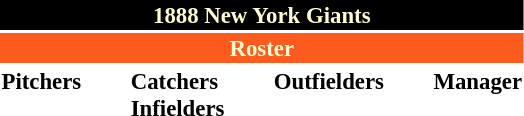<table class="toccolours" style="font-size: 95%;">
<tr>
<th colspan="10" style="background-color: black; color: #FFFDD0; text-align: center;">1888 New York Giants</th>
</tr>
<tr>
<td colspan="10" style="background-color: #fd5a1e; color: #FFFDD0; text-align: center;"><strong>Roster</strong></td>
</tr>
<tr>
<td valign="top"><strong>Pitchers</strong><br>



</td>
<td width="25px"></td>
<td valign="top"><strong>Catchers</strong><br>


<strong>Infielders</strong>





</td>
<td width="25px"></td>
<td valign="top"><strong>Outfielders</strong><br>




</td>
<td width="25px"></td>
<td valign="top"><strong>Manager</strong><br></td>
</tr>
</table>
